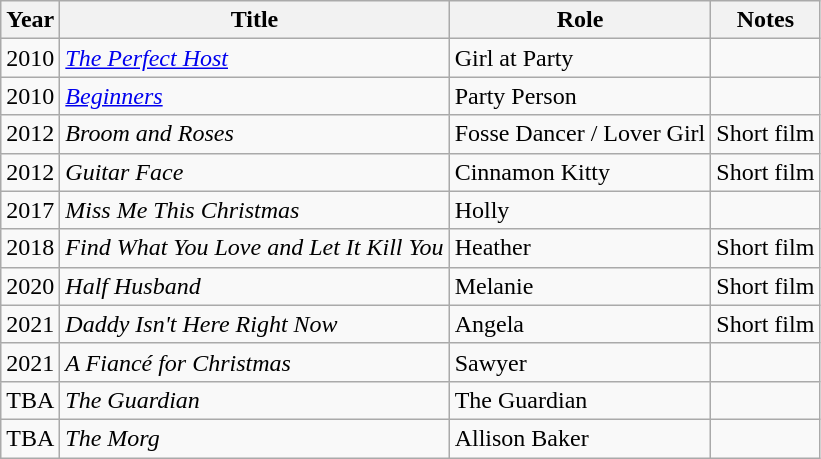<table class="wikitable sortable">
<tr>
<th>Year</th>
<th>Title</th>
<th>Role</th>
<th class="unsortable">Notes</th>
</tr>
<tr>
<td>2010</td>
<td><em><a href='#'>The Perfect Host</a></em></td>
<td>Girl at Party</td>
<td></td>
</tr>
<tr>
<td>2010</td>
<td><em><a href='#'>Beginners</a></em></td>
<td>Party Person</td>
<td></td>
</tr>
<tr>
<td>2012</td>
<td><em>Broom and Roses</em></td>
<td>Fosse Dancer / Lover Girl</td>
<td>Short film</td>
</tr>
<tr>
<td>2012</td>
<td><em>Guitar Face</em></td>
<td>Cinnamon Kitty</td>
<td>Short film</td>
</tr>
<tr>
<td>2017</td>
<td><em>Miss Me This Christmas</em></td>
<td>Holly</td>
<td></td>
</tr>
<tr>
<td>2018</td>
<td><em>Find What You Love and Let It Kill You</em></td>
<td>Heather</td>
<td>Short film</td>
</tr>
<tr>
<td>2020</td>
<td><em>Half Husband</em></td>
<td>Melanie</td>
<td>Short film</td>
</tr>
<tr>
<td>2021</td>
<td><em>Daddy Isn't Here Right Now</em></td>
<td>Angela</td>
<td>Short film</td>
</tr>
<tr>
<td>2021</td>
<td><em>A Fiancé for Christmas</em></td>
<td>Sawyer</td>
<td></td>
</tr>
<tr>
<td>TBA</td>
<td><em>The Guardian</em></td>
<td>The Guardian</td>
<td></td>
</tr>
<tr>
<td>TBA</td>
<td><em>The Morg</em></td>
<td>Allison Baker</td>
<td></td>
</tr>
</table>
